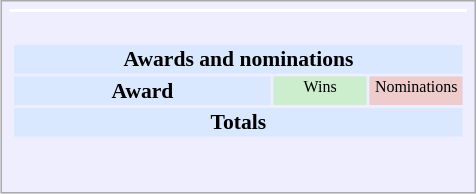<table class="infobox" style="width:22em; text-align:left; font-size:90%; vertical-align:middle; background:#eef;">
<tr style="background:white;">
<td colspan="2" style="text-align:center;"></td>
</tr>
<tr>
<td colspan="3"><br><table class="collapsible collapsed" style="width:100%;">
<tr>
<th colspan="3" style="background:#d9e8ff; text-align:center;">Awards and nominations</th>
</tr>
<tr style="background:#d9e8ff; text-align:center;">
<th style="vertical-align: middle;">Award</th>
<td style="background:#cec; font-size:8pt; width:60px;">Wins</td>
<td style="background:#ecc; font-size:8pt; width:60px;">Nominations</td>
</tr>
<tr style="background:#d9e8ff;">
<td colspan="3" style="text-align:center;"><strong>Totals</strong></td>
</tr>
<tr>
<td align=center><br></td>
<td></td>
<td></td>
</tr>
</table>
</td>
</tr>
<tr style="background-color#d9e8ff">
<td></td>
<td></td>
</tr>
<tr>
<td></td>
<td></td>
</tr>
</table>
